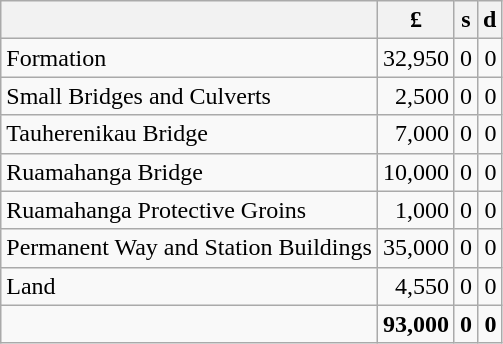<table class="wikitable" border="1">
<tr>
<th></th>
<th>£</th>
<th>s</th>
<th>d</th>
</tr>
<tr>
<td>Formation</td>
<td align=right>32,950</td>
<td align=right>0</td>
<td align=right>0</td>
</tr>
<tr>
<td>Small Bridges and Culverts</td>
<td align=right>2,500</td>
<td align=right>0</td>
<td align=right>0</td>
</tr>
<tr>
<td>Tauherenikau Bridge</td>
<td align=right>7,000</td>
<td align=right>0</td>
<td align=right>0</td>
</tr>
<tr>
<td>Ruamahanga Bridge</td>
<td align=right>10,000</td>
<td align=right>0</td>
<td align=right>0</td>
</tr>
<tr>
<td>Ruamahanga Protective Groins</td>
<td align=right>1,000</td>
<td align=right>0</td>
<td align=right>0</td>
</tr>
<tr>
<td>Permanent Way and Station Buildings</td>
<td align=right>35,000</td>
<td align=right>0</td>
<td align=right>0</td>
</tr>
<tr>
<td>Land</td>
<td align=right>4,550</td>
<td align=right>0</td>
<td align=right>0</td>
</tr>
<tr>
<td></td>
<td align=right><strong>93,000</strong></td>
<td align=right><strong>0</strong></td>
<td align=right><strong>0</strong></td>
</tr>
</table>
